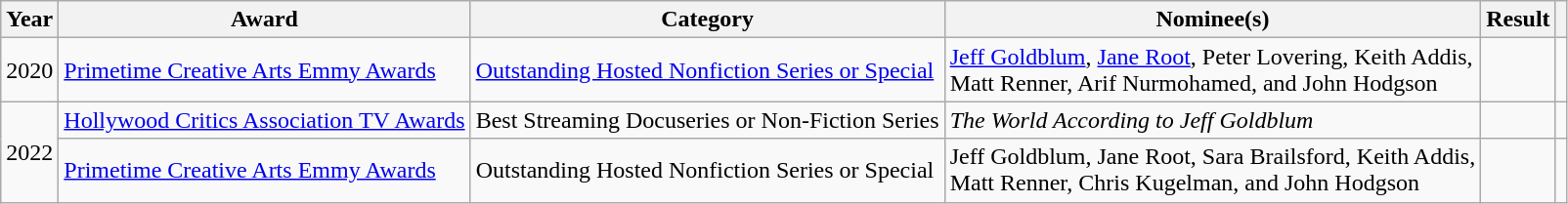<table class="wikitable sortable">
<tr>
<th>Year</th>
<th>Award</th>
<th>Category</th>
<th>Nominee(s)</th>
<th>Result</th>
<th></th>
</tr>
<tr>
<td align="center">2020</td>
<td><a href='#'>Primetime Creative Arts Emmy Awards</a></td>
<td><a href='#'>Outstanding Hosted Nonfiction Series or Special</a></td>
<td><a href='#'>Jeff Goldblum</a>, <a href='#'>Jane Root</a>, Peter Lovering, Keith Addis, <br> Matt Renner, Arif Nurmohamed, and John Hodgson</td>
<td></td>
<td align="center"></td>
</tr>
<tr>
<td rowspan="2" align="center">2022</td>
<td><a href='#'>Hollywood Critics Association TV Awards</a></td>
<td>Best Streaming Docuseries or Non-Fiction Series</td>
<td><em>The World According to Jeff Goldblum</em></td>
<td></td>
<td style="text-align:center;"></td>
</tr>
<tr>
<td><a href='#'>Primetime Creative Arts Emmy Awards</a></td>
<td>Outstanding Hosted Nonfiction Series or Special</td>
<td>Jeff Goldblum, Jane Root, Sara Brailsford, Keith Addis, <br> Matt Renner, Chris Kugelman, and John Hodgson</td>
<td></td>
<td style="text-align:center;"></td>
</tr>
</table>
